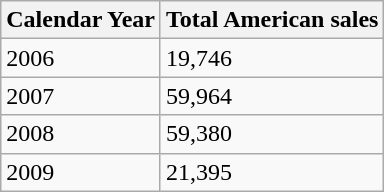<table class="wikitable" border="1">
<tr>
<th>Calendar Year</th>
<th>Total American sales</th>
</tr>
<tr>
<td>2006</td>
<td>19,746</td>
</tr>
<tr>
<td>2007</td>
<td>59,964</td>
</tr>
<tr>
<td>2008</td>
<td>59,380</td>
</tr>
<tr>
<td>2009</td>
<td>21,395</td>
</tr>
</table>
